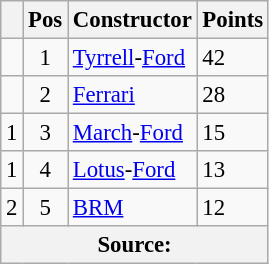<table class="wikitable" style="font-size: 95%;">
<tr>
<th></th>
<th>Pos</th>
<th>Constructor</th>
<th>Points</th>
</tr>
<tr>
<td align="left"></td>
<td align="center">1</td>
<td> <a href='#'>Tyrrell</a>-<a href='#'>Ford</a></td>
<td align="left">42</td>
</tr>
<tr>
<td align="left"></td>
<td align="center">2</td>
<td> <a href='#'>Ferrari</a></td>
<td align="left">28</td>
</tr>
<tr>
<td align="left"> 1</td>
<td align="center">3</td>
<td> <a href='#'>March</a>-<a href='#'>Ford</a></td>
<td align="left">15</td>
</tr>
<tr>
<td align="left"> 1</td>
<td align="center">4</td>
<td> <a href='#'>Lotus</a>-<a href='#'>Ford</a></td>
<td align="left">13</td>
</tr>
<tr>
<td align="left"> 2</td>
<td align="center">5</td>
<td> <a href='#'>BRM</a></td>
<td align="left">12</td>
</tr>
<tr>
<th colspan=4>Source:</th>
</tr>
</table>
